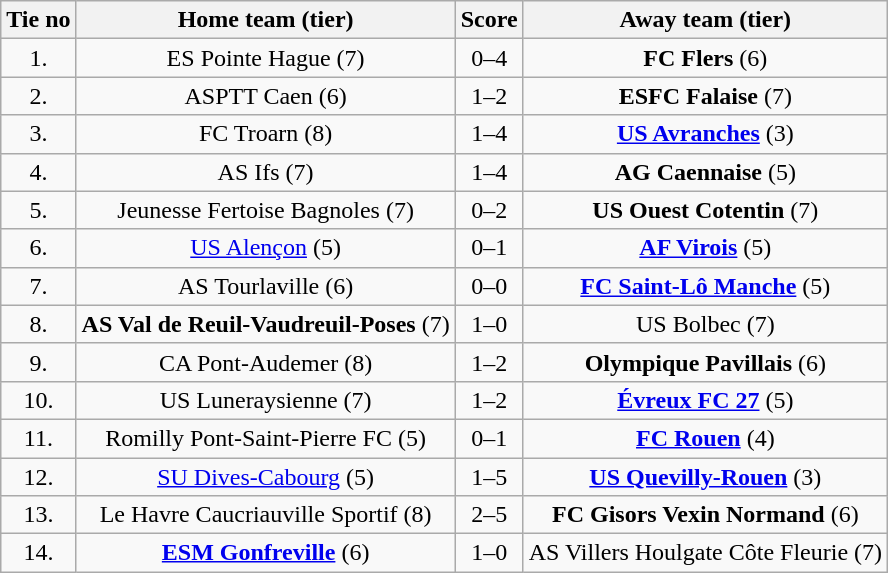<table class="wikitable" style="text-align: center">
<tr>
<th>Tie no</th>
<th>Home team (tier)</th>
<th>Score</th>
<th>Away team (tier)</th>
</tr>
<tr>
<td>1.</td>
<td>ES Pointe Hague (7)</td>
<td>0–4</td>
<td><strong>FC Flers</strong> (6)</td>
</tr>
<tr>
<td>2.</td>
<td>ASPTT Caen (6)</td>
<td>1–2</td>
<td><strong>ESFC Falaise</strong> (7)</td>
</tr>
<tr>
<td>3.</td>
<td>FC Troarn (8)</td>
<td>1–4</td>
<td><strong><a href='#'>US Avranches</a></strong> (3)</td>
</tr>
<tr>
<td>4.</td>
<td>AS Ifs (7)</td>
<td>1–4</td>
<td><strong>AG Caennaise</strong> (5)</td>
</tr>
<tr>
<td>5.</td>
<td>Jeunesse Fertoise Bagnoles (7)</td>
<td>0–2</td>
<td><strong>US Ouest Cotentin</strong> (7)</td>
</tr>
<tr>
<td>6.</td>
<td><a href='#'>US Alençon</a> (5)</td>
<td>0–1</td>
<td><strong><a href='#'>AF Virois</a></strong> (5)</td>
</tr>
<tr>
<td>7.</td>
<td>AS Tourlaville (6)</td>
<td>0–0 </td>
<td><strong><a href='#'>FC Saint-Lô Manche</a></strong> (5)</td>
</tr>
<tr>
<td>8.</td>
<td><strong>AS Val de Reuil-Vaudreuil-Poses</strong> (7)</td>
<td>1–0</td>
<td>US Bolbec (7)</td>
</tr>
<tr>
<td>9.</td>
<td>CA Pont-Audemer (8)</td>
<td>1–2</td>
<td><strong>Olympique Pavillais</strong> (6)</td>
</tr>
<tr>
<td>10.</td>
<td>US Luneraysienne (7)</td>
<td>1–2</td>
<td><strong><a href='#'>Évreux FC 27</a></strong> (5)</td>
</tr>
<tr>
<td>11.</td>
<td>Romilly Pont-Saint-Pierre FC (5)</td>
<td>0–1</td>
<td><strong><a href='#'>FC Rouen</a></strong> (4)</td>
</tr>
<tr>
<td>12.</td>
<td><a href='#'>SU Dives-Cabourg</a> (5)</td>
<td>1–5</td>
<td><strong><a href='#'>US Quevilly-Rouen</a></strong> (3)</td>
</tr>
<tr>
<td>13.</td>
<td>Le Havre Caucriauville Sportif (8)</td>
<td>2–5</td>
<td><strong>FC Gisors Vexin Normand</strong> (6)</td>
</tr>
<tr>
<td>14.</td>
<td><strong><a href='#'>ESM Gonfreville</a></strong> (6)</td>
<td>1–0</td>
<td>AS Villers Houlgate Côte Fleurie (7)</td>
</tr>
</table>
